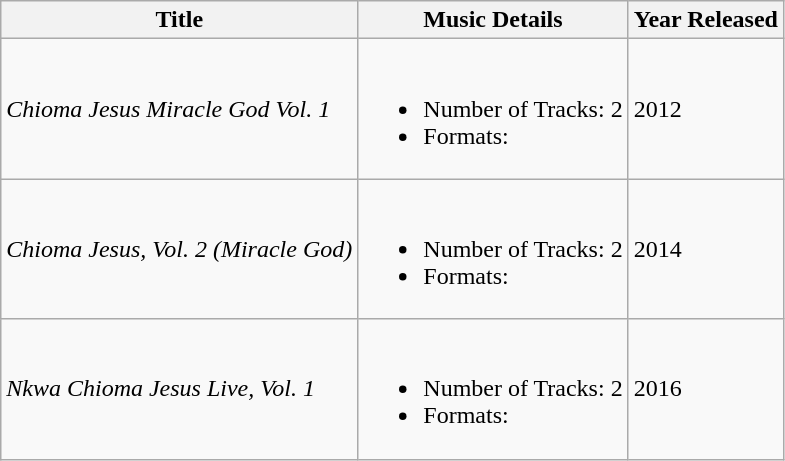<table class="wikitable">
<tr>
<th>Title</th>
<th>Music Details</th>
<th>Year Released</th>
</tr>
<tr>
<td><em>Chioma Jesus Miracle God Vol. 1</em></td>
<td><br><ul><li>Number of Tracks: 2</li><li>Formats: </li></ul></td>
<td>2012</td>
</tr>
<tr>
<td><em>Chioma Jesus, Vol. 2 (Miracle God)</em></td>
<td><br><ul><li>Number of Tracks: 2</li><li>Formats: </li></ul></td>
<td>2014</td>
</tr>
<tr>
<td><em>Nkwa Chioma Jesus Live, Vol. 1</em></td>
<td><br><ul><li>Number of Tracks: 2</li><li>Formats: </li></ul></td>
<td>2016</td>
</tr>
</table>
